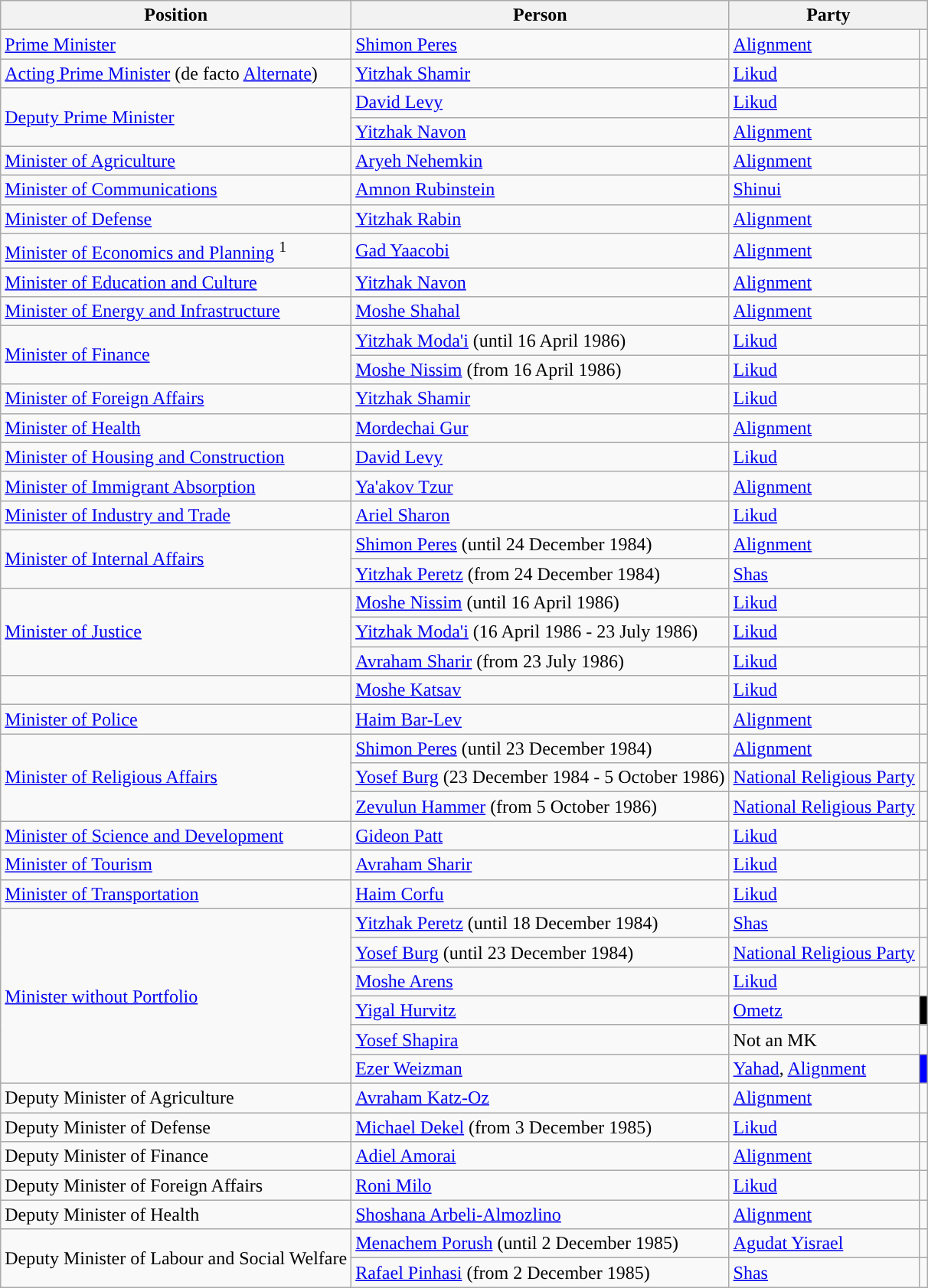<table class=wikitable style="text-align:left">
<tr>
<th>Position</th>
<th>Person</th>
<th colspan=2>Party</th>
</tr>
<tr>
<td><a href='#'>Prime Minister</a></td>
<td><a href='#'>Shimon Peres</a></td>
<td><a href='#'>Alignment</a></td>
<td style="background:"></td>
</tr>
<tr>
<td><a href='#'>Acting Prime Minister</a> (de facto <a href='#'>Alternate</a>)</td>
<td><a href='#'>Yitzhak Shamir</a></td>
<td><a href='#'>Likud</a></td>
<td style="background:"></td>
</tr>
<tr>
<td rowspan=2><a href='#'>Deputy Prime Minister</a></td>
<td><a href='#'>David Levy</a></td>
<td><a href='#'>Likud</a></td>
<td style="background:"></td>
</tr>
<tr>
<td><a href='#'>Yitzhak Navon</a></td>
<td><a href='#'>Alignment</a></td>
<td style="background:"></td>
</tr>
<tr>
<td><a href='#'>Minister of Agriculture</a></td>
<td><a href='#'>Aryeh Nehemkin</a></td>
<td><a href='#'>Alignment</a></td>
<td style="background:"></td>
</tr>
<tr>
<td><a href='#'>Minister of Communications</a></td>
<td><a href='#'>Amnon Rubinstein</a></td>
<td><a href='#'>Shinui</a></td>
<td style="background:"></td>
</tr>
<tr>
<td><a href='#'>Minister of Defense</a></td>
<td><a href='#'>Yitzhak Rabin</a></td>
<td><a href='#'>Alignment</a></td>
<td style="background:"></td>
</tr>
<tr>
<td><a href='#'>Minister of Economics and Planning</a> <sup>1</sup></td>
<td><a href='#'>Gad Yaacobi</a></td>
<td><a href='#'>Alignment</a></td>
<td style="background:"></td>
</tr>
<tr>
<td><a href='#'>Minister of Education and Culture</a></td>
<td><a href='#'>Yitzhak Navon</a></td>
<td><a href='#'>Alignment</a></td>
<td style="background:"></td>
</tr>
<tr>
<td><a href='#'>Minister of Energy and Infrastructure</a></td>
<td><a href='#'>Moshe Shahal</a></td>
<td><a href='#'>Alignment</a></td>
<td style="background:"></td>
</tr>
<tr>
<td rowspan=2><a href='#'>Minister of Finance</a></td>
<td><a href='#'>Yitzhak Moda'i</a> (until 16 April 1986)</td>
<td><a href='#'>Likud</a></td>
<td style="background:"></td>
</tr>
<tr>
<td><a href='#'>Moshe Nissim</a> (from 16 April 1986)</td>
<td><a href='#'>Likud</a></td>
<td style="background:"></td>
</tr>
<tr>
<td><a href='#'>Minister of Foreign Affairs</a></td>
<td><a href='#'>Yitzhak Shamir</a></td>
<td><a href='#'>Likud</a></td>
<td style="background:"></td>
</tr>
<tr>
<td><a href='#'>Minister of Health</a></td>
<td><a href='#'>Mordechai Gur</a></td>
<td><a href='#'>Alignment</a></td>
<td style="background:"></td>
</tr>
<tr>
<td><a href='#'>Minister of Housing and Construction</a></td>
<td><a href='#'>David Levy</a></td>
<td><a href='#'>Likud</a></td>
<td style="background:"></td>
</tr>
<tr>
<td><a href='#'>Minister of Immigrant Absorption</a></td>
<td><a href='#'>Ya'akov Tzur</a></td>
<td><a href='#'>Alignment</a></td>
<td style="background:"></td>
</tr>
<tr>
<td><a href='#'>Minister of Industry and Trade</a></td>
<td><a href='#'>Ariel Sharon</a></td>
<td><a href='#'>Likud</a></td>
<td style="background:"></td>
</tr>
<tr>
<td rowspan=2><a href='#'>Minister of Internal Affairs</a></td>
<td><a href='#'>Shimon Peres</a> (until 24 December 1984)</td>
<td><a href='#'>Alignment</a></td>
<td style="background:"></td>
</tr>
<tr>
<td><a href='#'>Yitzhak Peretz</a> (from 24 December 1984)</td>
<td><a href='#'>Shas</a></td>
<td style="background:"></td>
</tr>
<tr>
<td rowspan=3><a href='#'>Minister of Justice</a></td>
<td><a href='#'>Moshe Nissim</a> (until 16 April 1986)</td>
<td><a href='#'>Likud</a></td>
<td style="background:"></td>
</tr>
<tr>
<td><a href='#'>Yitzhak Moda'i</a> (16 April 1986 - 23 July 1986)</td>
<td><a href='#'>Likud</a></td>
<td style="background:"></td>
</tr>
<tr>
<td><a href='#'>Avraham Sharir</a> (from 23 July 1986)</td>
<td><a href='#'>Likud</a></td>
<td style="background:"></td>
</tr>
<tr>
<td></td>
<td><a href='#'>Moshe Katsav</a></td>
<td><a href='#'>Likud</a></td>
<td style="background:"></td>
</tr>
<tr>
<td><a href='#'>Minister of Police</a></td>
<td><a href='#'>Haim Bar-Lev</a></td>
<td><a href='#'>Alignment</a></td>
<td style="background:"></td>
</tr>
<tr>
<td rowspan=3><a href='#'>Minister of Religious Affairs</a></td>
<td><a href='#'>Shimon Peres</a> (until 23 December 1984)</td>
<td><a href='#'>Alignment</a></td>
<td style="background:"></td>
</tr>
<tr>
<td><a href='#'>Yosef Burg</a> (23 December 1984 - 5 October 1986)</td>
<td><a href='#'>National Religious Party</a></td>
<td style="background:"></td>
</tr>
<tr>
<td><a href='#'>Zevulun Hammer</a> (from 5 October 1986)</td>
<td><a href='#'>National Religious Party</a></td>
<td style="background:"></td>
</tr>
<tr>
<td><a href='#'>Minister of Science and Development</a></td>
<td><a href='#'>Gideon Patt</a></td>
<td><a href='#'>Likud</a></td>
<td style="background:"></td>
</tr>
<tr>
<td><a href='#'>Minister of Tourism</a></td>
<td><a href='#'>Avraham Sharir</a></td>
<td><a href='#'>Likud</a></td>
<td style="background:"></td>
</tr>
<tr>
<td><a href='#'>Minister of Transportation</a></td>
<td><a href='#'>Haim Corfu</a></td>
<td><a href='#'>Likud</a></td>
<td style="background:"></td>
</tr>
<tr>
<td rowspan=6><a href='#'>Minister without Portfolio</a></td>
<td><a href='#'>Yitzhak Peretz</a> (until 18 December 1984)</td>
<td><a href='#'>Shas</a></td>
<td style="background:"></td>
</tr>
<tr>
<td><a href='#'>Yosef Burg</a> (until 23 December 1984)</td>
<td><a href='#'>National Religious Party</a></td>
<td style="background:"></td>
</tr>
<tr>
<td><a href='#'>Moshe Arens</a></td>
<td><a href='#'>Likud</a></td>
<td style="background:"></td>
</tr>
<tr>
<td><a href='#'>Yigal Hurvitz</a></td>
<td><a href='#'>Ometz</a></td>
<td style="background:#000000"></td>
</tr>
<tr>
<td><a href='#'>Yosef Shapira</a></td>
<td>Not an MK</td>
<td style="background:"></td>
</tr>
<tr>
<td><a href='#'>Ezer Weizman</a></td>
<td><a href='#'>Yahad</a>, <a href='#'>Alignment</a></td>
<td style="background:#0000FE"></td>
</tr>
<tr>
<td>Deputy Minister of Agriculture</td>
<td><a href='#'>Avraham Katz-Oz</a></td>
<td><a href='#'>Alignment</a></td>
<td style="background:"></td>
</tr>
<tr>
<td>Deputy Minister of Defense</td>
<td><a href='#'>Michael Dekel</a> (from 3 December 1985)</td>
<td><a href='#'>Likud</a></td>
<td style="background:"></td>
</tr>
<tr>
<td>Deputy Minister of Finance</td>
<td><a href='#'>Adiel Amorai</a></td>
<td><a href='#'>Alignment</a></td>
<td style="background:"></td>
</tr>
<tr>
<td>Deputy Minister of Foreign Affairs</td>
<td><a href='#'>Roni Milo</a></td>
<td><a href='#'>Likud</a></td>
<td style="background:"></td>
</tr>
<tr>
<td>Deputy Minister of Health</td>
<td><a href='#'>Shoshana Arbeli-Almozlino</a></td>
<td><a href='#'>Alignment</a></td>
<td style="background:"></td>
</tr>
<tr>
<td rowspan=2>Deputy Minister of Labour and Social Welfare</td>
<td><a href='#'>Menachem Porush</a> (until 2 December 1985)</td>
<td><a href='#'>Agudat Yisrael</a></td>
<td style="background:"></td>
</tr>
<tr>
<td><a href='#'>Rafael Pinhasi</a> (from 2 December 1985)</td>
<td><a href='#'>Shas</a></td>
<td style="background:"></td>
</tr>
</table>
